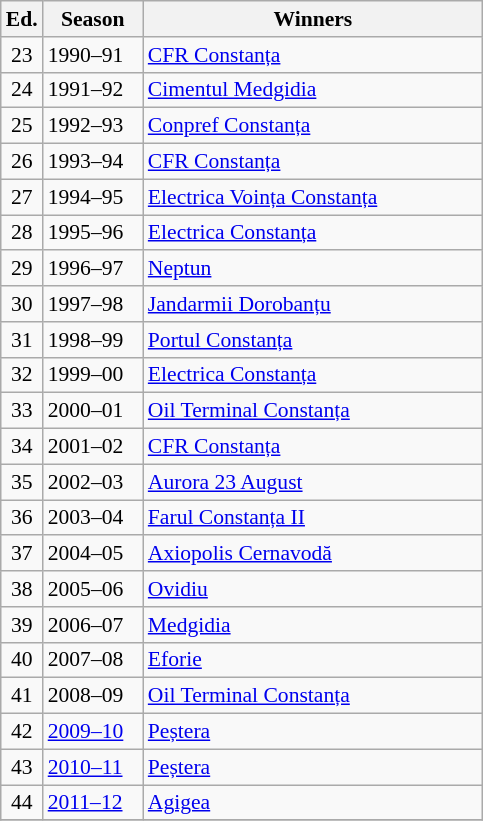<table class="wikitable" style="font-size:90%">
<tr>
<th><abbr>Ed.</abbr></th>
<th width="60">Season</th>
<th width="220">Winners</th>
</tr>
<tr>
<td align=center>23</td>
<td>1990–91</td>
<td><a href='#'>CFR Constanța</a></td>
</tr>
<tr>
<td align=center>24</td>
<td>1991–92</td>
<td><a href='#'>Cimentul Medgidia</a></td>
</tr>
<tr>
<td align=center>25</td>
<td>1992–93</td>
<td><a href='#'>Conpref Constanța</a></td>
</tr>
<tr>
<td align=center>26</td>
<td>1993–94</td>
<td><a href='#'>CFR Constanța</a></td>
</tr>
<tr>
<td align=center>27</td>
<td>1994–95</td>
<td><a href='#'>Electrica Voința Constanța</a></td>
</tr>
<tr>
<td align=center>28</td>
<td>1995–96</td>
<td><a href='#'>Electrica Constanța</a></td>
</tr>
<tr>
<td align=center>29</td>
<td>1996–97</td>
<td><a href='#'>Neptun</a></td>
</tr>
<tr>
<td align=center>30</td>
<td>1997–98</td>
<td><a href='#'>Jandarmii Dorobanțu</a></td>
</tr>
<tr>
<td align=center>31</td>
<td>1998–99</td>
<td><a href='#'>Portul Constanța</a></td>
</tr>
<tr>
<td align=center>32</td>
<td>1999–00</td>
<td><a href='#'>Electrica Constanța</a></td>
</tr>
<tr>
<td align=center>33</td>
<td>2000–01</td>
<td><a href='#'>Oil Terminal Constanța</a></td>
</tr>
<tr>
<td align=center>34</td>
<td>2001–02</td>
<td><a href='#'>CFR Constanța</a></td>
</tr>
<tr>
<td align=center>35</td>
<td>2002–03</td>
<td><a href='#'>Aurora 23 August</a></td>
</tr>
<tr>
<td align=center>36</td>
<td>2003–04</td>
<td><a href='#'>Farul Constanța II</a></td>
</tr>
<tr>
<td align=center>37</td>
<td>2004–05</td>
<td><a href='#'>Axiopolis Cernavodă</a></td>
</tr>
<tr>
<td align=center>38</td>
<td>2005–06</td>
<td><a href='#'>Ovidiu</a></td>
</tr>
<tr>
<td align=center>39</td>
<td>2006–07</td>
<td><a href='#'>Medgidia</a></td>
</tr>
<tr>
<td align=center>40</td>
<td>2007–08</td>
<td><a href='#'>Eforie</a></td>
</tr>
<tr>
<td align=center>41</td>
<td>2008–09</td>
<td><a href='#'>Oil Terminal Constanța</a></td>
</tr>
<tr>
<td align=center>42</td>
<td><a href='#'>2009–10</a></td>
<td><a href='#'>Peștera</a></td>
</tr>
<tr>
<td align=center>43</td>
<td><a href='#'>2010–11</a></td>
<td><a href='#'>Peștera</a></td>
</tr>
<tr>
<td align=center>44</td>
<td><a href='#'>2011–12</a></td>
<td><a href='#'>Agigea</a></td>
</tr>
<tr>
</tr>
</table>
